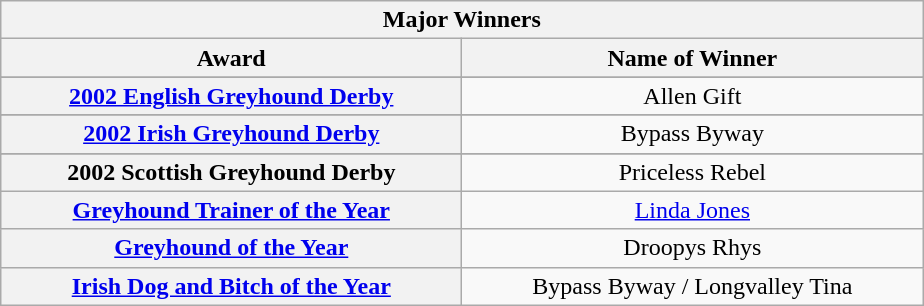<table class="wikitable">
<tr>
<th colspan="2">Major Winners</th>
</tr>
<tr>
<th width=300>Award</th>
<th width=300>Name of Winner</th>
</tr>
<tr>
</tr>
<tr align=center>
<th><a href='#'>2002 English Greyhound Derby</a></th>
<td>Allen Gift </td>
</tr>
<tr>
</tr>
<tr align=center>
<th><a href='#'>2002 Irish Greyhound Derby</a></th>
<td>Bypass Byway </td>
</tr>
<tr>
</tr>
<tr align=center>
<th>2002 Scottish Greyhound Derby</th>
<td>Priceless Rebel </td>
</tr>
<tr align=center>
<th><a href='#'>Greyhound Trainer of the Year</a></th>
<td><a href='#'>Linda Jones</a></td>
</tr>
<tr align=center>
<th><a href='#'>Greyhound of the Year</a></th>
<td>Droopys Rhys</td>
</tr>
<tr align=center>
<th><a href='#'>Irish Dog and Bitch of the Year</a></th>
<td>Bypass Byway / Longvalley Tina</td>
</tr>
</table>
